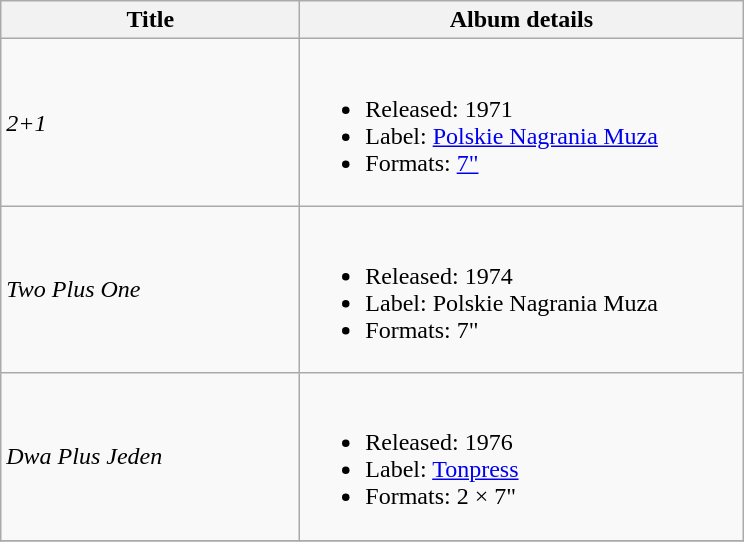<table class="wikitable">
<tr>
<th align="center" style="width:12em;">Title</th>
<th align="center" style="width:18em;">Album details</th>
</tr>
<tr>
<td align="left"><em>2+1</em></td>
<td><br><ul><li>Released: 1971</li><li>Label: <a href='#'>Polskie Nagrania Muza</a></li><li>Formats: <a href='#'>7"</a></li></ul></td>
</tr>
<tr>
<td align="left"><em>Two Plus One</em></td>
<td><br><ul><li>Released: 1974</li><li>Label: Polskie Nagrania Muza</li><li>Formats: 7"</li></ul></td>
</tr>
<tr>
<td align="left"><em>Dwa Plus Jeden</em></td>
<td><br><ul><li>Released: 1976</li><li>Label: <a href='#'>Tonpress</a></li><li>Formats: 2 × 7"</li></ul></td>
</tr>
<tr>
</tr>
</table>
